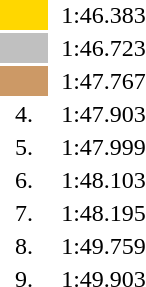<table style="text-align:center">
<tr>
<td width=30 bgcolor=gold></td>
<td align=left></td>
<td width=60>1:46.383</td>
</tr>
<tr>
<td bgcolor=silver></td>
<td align=left></td>
<td>1:46.723</td>
</tr>
<tr>
<td bgcolor=cc9966></td>
<td align=left></td>
<td>1:47.767</td>
</tr>
<tr>
<td>4.</td>
<td align=left></td>
<td>1:47.903</td>
</tr>
<tr>
<td>5.</td>
<td align=left></td>
<td>1:47.999</td>
</tr>
<tr>
<td>6.</td>
<td align=left></td>
<td>1:48.103</td>
</tr>
<tr>
<td>7.</td>
<td align=left></td>
<td>1:48.195</td>
</tr>
<tr>
<td>8.</td>
<td align=left></td>
<td>1:49.759</td>
</tr>
<tr>
<td>9.</td>
<td align=left></td>
<td>1:49.903</td>
</tr>
</table>
